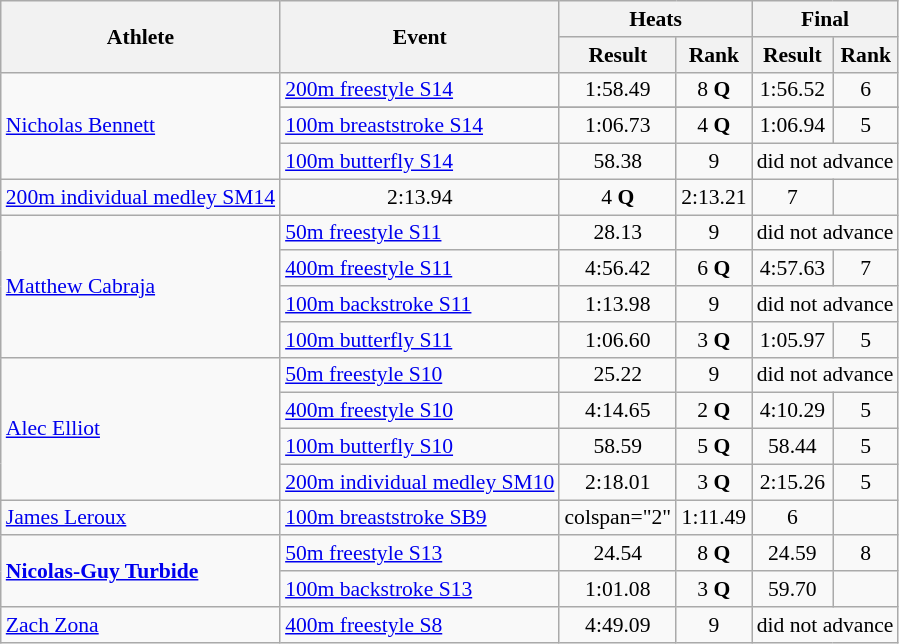<table class=wikitable style="font-size:90%">
<tr>
<th rowspan="2">Athlete</th>
<th rowspan="2">Event</th>
<th colspan="2">Heats</th>
<th colspan="2">Final</th>
</tr>
<tr>
<th>Result</th>
<th>Rank</th>
<th>Result</th>
<th>Rank</th>
</tr>
<tr align=center>
<td rowspan=4 align=left><a href='#'>Nicholas Bennett</a></td>
<td align=left><a href='#'>200m freestyle S14</a></td>
<td>1:58.49</td>
<td>8 <strong>Q</strong></td>
<td>1:56.52</td>
<td>6</td>
</tr>
<tr align=center>
</tr>
<tr align=center>
<td align=left><a href='#'>100m breaststroke S14</a></td>
<td>1:06.73</td>
<td>4 <strong>Q</strong></td>
<td>1:06.94</td>
<td>5</td>
</tr>
<tr align=center>
<td align=left><a href='#'>100m butterfly S14</a></td>
<td>58.38</td>
<td>9</td>
<td colspan="2">did not advance</td>
</tr>
<tr align=center>
<td align=left><a href='#'>200m individual medley SM14</a></td>
<td>2:13.94</td>
<td>4 <strong>Q</strong></td>
<td>2:13.21</td>
<td>7</td>
</tr>
<tr align=center>
<td rowspan=4 align=left><a href='#'>Matthew Cabraja</a></td>
<td align=left><a href='#'>50m freestyle S11</a></td>
<td>28.13</td>
<td>9</td>
<td colspan="2">did not advance</td>
</tr>
<tr align=center>
<td align=left><a href='#'>400m freestyle S11</a></td>
<td>4:56.42</td>
<td>6 <strong>Q</strong></td>
<td>4:57.63</td>
<td>7</td>
</tr>
<tr align=center>
<td align=left><a href='#'>100m backstroke S11</a></td>
<td>1:13.98</td>
<td>9</td>
<td colspan="2">did not advance</td>
</tr>
<tr align=center>
<td align=left><a href='#'>100m butterfly S11</a></td>
<td>1:06.60</td>
<td>3 <strong>Q</strong></td>
<td>1:05.97</td>
<td>5</td>
</tr>
<tr align=center>
<td rowspan=4 align=left><a href='#'>Alec Elliot</a></td>
<td align=left><a href='#'>50m freestyle S10</a></td>
<td>25.22</td>
<td>9</td>
<td colspan="2">did not advance</td>
</tr>
<tr align=center>
<td align=left><a href='#'>400m freestyle S10</a></td>
<td>4:14.65</td>
<td>2 <strong>Q</strong></td>
<td>4:10.29</td>
<td>5</td>
</tr>
<tr align=center>
<td align=left><a href='#'>100m butterfly S10</a></td>
<td>58.59</td>
<td>5 <strong>Q</strong></td>
<td>58.44</td>
<td>5</td>
</tr>
<tr align=center>
<td align=left><a href='#'>200m individual medley SM10</a></td>
<td>2:18.01</td>
<td>3 <strong>Q</strong></td>
<td>2:15.26</td>
<td>5</td>
</tr>
<tr align=center>
<td align=left><a href='#'>James Leroux</a></td>
<td align=left><a href='#'>100m breaststroke SB9</a></td>
<td>colspan="2" </td>
<td>1:11.49</td>
<td>6</td>
</tr>
<tr align=center>
<td rowspan=2 align=left><strong><a href='#'>Nicolas-Guy Turbide</a></strong></td>
<td align=left><a href='#'>50m freestyle S13</a></td>
<td>24.54</td>
<td>8 <strong>Q</strong></td>
<td>24.59</td>
<td>8</td>
</tr>
<tr align=center>
<td align=left><a href='#'>100m backstroke S13</a></td>
<td>1:01.08</td>
<td>3 <strong>Q</strong></td>
<td>59.70</td>
<td></td>
</tr>
<tr align=center>
<td align=left><a href='#'>Zach Zona</a></td>
<td align=left><a href='#'>400m freestyle S8</a></td>
<td>4:49.09</td>
<td>9</td>
<td colspan="2">did not advance</td>
</tr>
</table>
